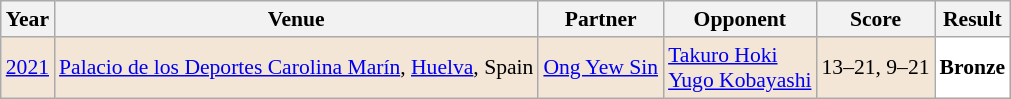<table class="sortable wikitable" style="font-size: 90%;">
<tr>
<th>Year</th>
<th>Venue</th>
<th>Partner</th>
<th>Opponent</th>
<th>Score</th>
<th>Result</th>
</tr>
<tr style="background:#F3E6D7">
<td align="center"><a href='#'>2021</a></td>
<td align="left"><a href='#'>Palacio de los Deportes Carolina Marín</a>, <a href='#'>Huelva</a>, Spain</td>
<td align="left"> <a href='#'>Ong Yew Sin</a></td>
<td align="left"> <a href='#'>Takuro Hoki</a><br> <a href='#'>Yugo Kobayashi</a></td>
<td align="left">13–21, 9–21</td>
<td style="text-align:left; background:white"> <strong>Bronze</strong></td>
</tr>
</table>
